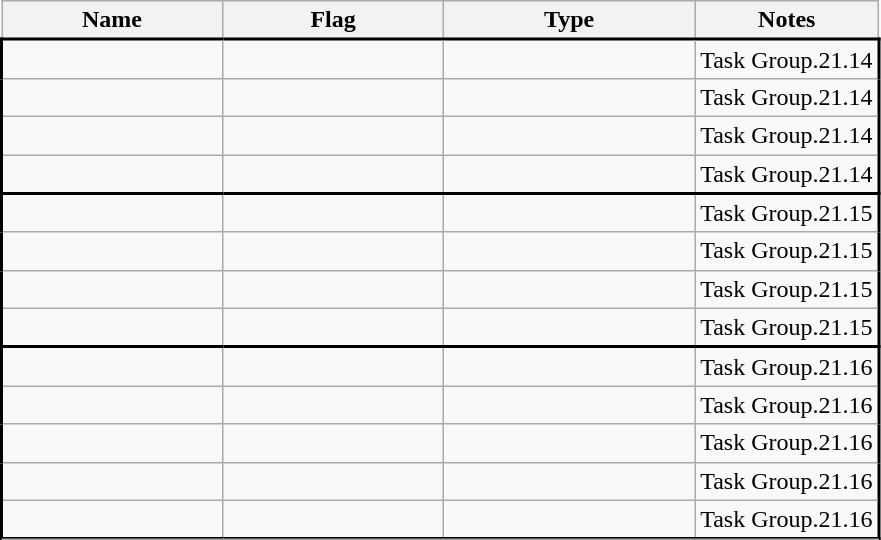<table class="wikitable">
<tr>
<th scope="col" width="140px">Name</th>
<th scope="col" width="140px">Flag</th>
<th width="160px">Type</th>
<th>Notes</th>
</tr>
<tr>
<td style="border-left:2px solid; border-top:2px solid" align="left"></td>
<td style="border-top:2px solid" align="left"></td>
<td style="border-top:2px solid" align="left"></td>
<td style="border-top:2px solid; border-right:2px solid" align="left">Task Group.21.14</td>
</tr>
<tr>
<td style="border-left:2px solid" align="left"></td>
<td align="left"></td>
<td align="left"></td>
<td style="border-right:2px solid" align="left">Task Group.21.14</td>
</tr>
<tr>
<td style="border-left:2px solid" align="left"></td>
<td align="left"></td>
<td align="left"></td>
<td style="border-right:2px solid" align="left">Task Group.21.14</td>
</tr>
<tr>
<td style="border-left:2px solid; border-bottom:2px solid" align="left"></td>
<td style="border-bottom:2px solid" align="left"></td>
<td style="border-bottom:2px solid" align="left"></td>
<td style="border-right:2px solid; border-bottom:2px solid" align="left">Task Group.21.14</td>
</tr>
<tr>
<td style="border-left:2px solid" align="left"></td>
<td align="left"></td>
<td align="left"></td>
<td style="border-right:2px solid" align="left">Task Group.21.15</td>
</tr>
<tr>
<td style="border-left:2px solid" align="left"></td>
<td align="left"></td>
<td align="left"></td>
<td style="border-right:2px solid" align="left">Task Group.21.15</td>
</tr>
<tr>
<td style="border-left:2px solid" align="left"></td>
<td align="left"></td>
<td align="left"></td>
<td style="border-right:2px solid" align="left">Task Group.21.15</td>
</tr>
<tr>
<td style="border-left:2px solid; border-bottom:2px solid" align="left"></td>
<td style="border-bottom:2px solid" align="left"></td>
<td style="border-bottom:2px solid" align="left"></td>
<td style="border-right:2px solid; border-bottom:2px solid" align="left">Task Group.21.15</td>
</tr>
<tr>
<td style="border-left:2px solid" align="left"></td>
<td align="left"></td>
<td align="left"></td>
<td style="border-right:2px solid" align="left">Task Group.21.16</td>
</tr>
<tr>
<td style="border-left:2px solid" align="left"></td>
<td align="left"></td>
<td align="left"></td>
<td style="border-right:2px solid" align="left">Task Group.21.16</td>
</tr>
<tr>
<td style="border-left:2px solid" align="left"></td>
<td align="left"></td>
<td align="left"></td>
<td style="border-right:2px solid" align="left">Task Group.21.16</td>
</tr>
<tr>
<td style="border-left:2px solid" align="left"></td>
<td align="left"></td>
<td align="left"></td>
<td style="border-right:2px solid" align="left">Task Group.21.16</td>
</tr>
<tr>
<td style="border-left:2px solid; border-bottom:2px solid" align="left"></td>
<td style="border-bottom:2px solid" align="left"></td>
<td style="border-bottom:2px solid" align="left"></td>
<td style="border-right:2px solid; border-bottom:2px solid" align="left">Task Group.21.16</td>
</tr>
<tr>
</tr>
</table>
